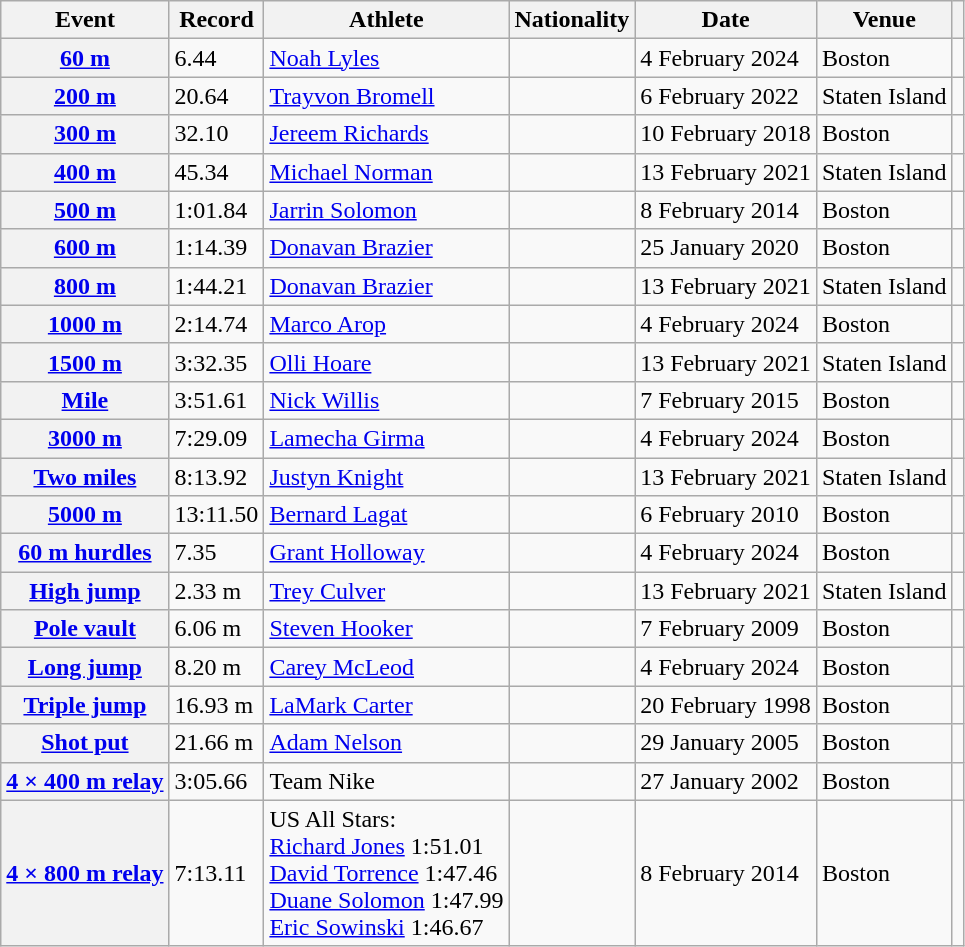<table class="wikitable plainrowheaders sticky-header">
<tr>
<th scope="col">Event</th>
<th scope="col">Record</th>
<th scope="col">Athlete</th>
<th scope="col">Nationality</th>
<th scope="col">Date</th>
<th scope="col">Venue</th>
<th scope="col"></th>
</tr>
<tr>
<th scope="row"><a href='#'>60 m</a></th>
<td>6.44</td>
<td><a href='#'>Noah Lyles</a></td>
<td></td>
<td>4 February 2024</td>
<td>Boston</td>
<td></td>
</tr>
<tr>
<th scope="row"><a href='#'>200 m</a></th>
<td>20.64</td>
<td><a href='#'>Trayvon Bromell</a></td>
<td></td>
<td>6 February 2022</td>
<td>Staten Island</td>
<td></td>
</tr>
<tr>
<th scope="row"><a href='#'>300 m</a></th>
<td>32.10</td>
<td><a href='#'>Jereem Richards</a></td>
<td></td>
<td>10 February 2018</td>
<td>Boston</td>
<td></td>
</tr>
<tr>
<th scope="row"><a href='#'>400 m</a></th>
<td>45.34</td>
<td><a href='#'>Michael Norman</a></td>
<td></td>
<td>13 February 2021</td>
<td>Staten Island</td>
<td></td>
</tr>
<tr>
<th scope="row"><a href='#'>500 m</a></th>
<td>1:01.84</td>
<td><a href='#'>Jarrin Solomon</a></td>
<td></td>
<td>8 February 2014</td>
<td>Boston</td>
<td></td>
</tr>
<tr>
<th scope="row"><a href='#'>600 m</a></th>
<td>1:14.39</td>
<td><a href='#'>Donavan Brazier</a></td>
<td></td>
<td>25 January 2020</td>
<td>Boston</td>
<td></td>
</tr>
<tr>
<th scope="row"><a href='#'>800 m</a></th>
<td>1:44.21</td>
<td><a href='#'>Donavan Brazier</a></td>
<td></td>
<td>13 February 2021</td>
<td>Staten Island</td>
<td></td>
</tr>
<tr>
<th scope="row"><a href='#'>1000 m</a></th>
<td>2:14.74</td>
<td><a href='#'>Marco Arop</a></td>
<td></td>
<td>4 February 2024</td>
<td>Boston</td>
<td></td>
</tr>
<tr>
<th scope="row"><a href='#'>1500 m</a></th>
<td>3:32.35</td>
<td><a href='#'>Olli Hoare</a></td>
<td></td>
<td>13 February 2021</td>
<td>Staten Island</td>
<td></td>
</tr>
<tr>
<th scope="row"><a href='#'>Mile</a></th>
<td>3:51.61</td>
<td><a href='#'>Nick Willis</a></td>
<td></td>
<td>7 February 2015</td>
<td>Boston</td>
<td></td>
</tr>
<tr>
<th scope="row"><a href='#'>3000 m</a></th>
<td>7:29.09</td>
<td><a href='#'>Lamecha Girma</a></td>
<td></td>
<td>4 February 2024</td>
<td>Boston</td>
<td></td>
</tr>
<tr>
<th scope="row"><a href='#'>Two miles</a></th>
<td>8:13.92</td>
<td><a href='#'>Justyn Knight</a></td>
<td></td>
<td>13 February 2021</td>
<td>Staten Island</td>
<td></td>
</tr>
<tr>
<th scope="row"><a href='#'>5000 m</a></th>
<td>13:11.50</td>
<td><a href='#'>Bernard Lagat</a></td>
<td></td>
<td>6 February 2010</td>
<td>Boston</td>
<td></td>
</tr>
<tr>
<th scope="row"><a href='#'>60 m hurdles</a></th>
<td>7.35</td>
<td><a href='#'>Grant Holloway</a></td>
<td></td>
<td>4 February 2024</td>
<td>Boston</td>
<td></td>
</tr>
<tr>
<th scope="row"><a href='#'>High jump</a></th>
<td>2.33 m</td>
<td><a href='#'>Trey Culver</a></td>
<td></td>
<td>13 February 2021</td>
<td>Staten Island</td>
<td></td>
</tr>
<tr>
<th scope="row"><a href='#'>Pole vault</a></th>
<td>6.06 m</td>
<td><a href='#'>Steven Hooker</a></td>
<td></td>
<td>7 February 2009</td>
<td>Boston</td>
<td></td>
</tr>
<tr>
<th scope="row"><a href='#'>Long jump</a></th>
<td>8.20 m</td>
<td><a href='#'>Carey McLeod</a></td>
<td></td>
<td>4 February 2024</td>
<td>Boston</td>
<td></td>
</tr>
<tr>
<th scope="row"><a href='#'>Triple jump</a></th>
<td>16.93 m</td>
<td><a href='#'>LaMark Carter</a></td>
<td></td>
<td>20 February 1998</td>
<td>Boston</td>
<td></td>
</tr>
<tr>
<th scope="row"><a href='#'>Shot put</a></th>
<td>21.66 m</td>
<td><a href='#'>Adam Nelson</a></td>
<td></td>
<td>29 January 2005</td>
<td>Boston</td>
<td></td>
</tr>
<tr>
<th scope="row"><a href='#'>4 × 400 m relay</a></th>
<td>3:05.66</td>
<td>Team Nike</td>
<td></td>
<td>27 January 2002</td>
<td>Boston</td>
<td></td>
</tr>
<tr>
<th scope="row"><a href='#'>4 × 800 m relay</a></th>
<td>7:13.11</td>
<td>US All Stars:<br><a href='#'>Richard Jones</a> 1:51.01<br><a href='#'>David Torrence</a> 1:47.46<br><a href='#'>Duane Solomon</a> 1:47.99<br><a href='#'>Eric Sowinski</a> 1:46.67</td>
<td></td>
<td>8 February 2014</td>
<td>Boston</td>
<td></td>
</tr>
</table>
